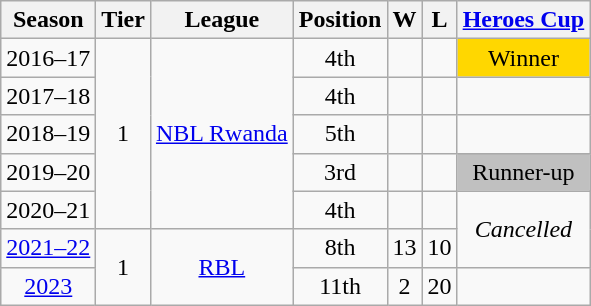<table class="wikitable" style="text-align:center;">
<tr>
<th>Season</th>
<th>Tier</th>
<th>League</th>
<th>Position</th>
<th>W</th>
<th>L</th>
<th><a href='#'>Heroes Cup</a></th>
</tr>
<tr>
<td>2016–17</td>
<td rowspan="5">1</td>
<td rowspan="5"><a href='#'>NBL Rwanda</a></td>
<td>4th</td>
<td></td>
<td></td>
<td bgcolor="gold">Winner</td>
</tr>
<tr>
<td>2017–18</td>
<td>4th</td>
<td></td>
<td></td>
<td></td>
</tr>
<tr>
<td>2018–19</td>
<td>5th</td>
<td></td>
<td></td>
<td></td>
</tr>
<tr>
<td>2019–20</td>
<td>3rd</td>
<td></td>
<td></td>
<td bgcolor="silver">Runner-up</td>
</tr>
<tr>
<td>2020–21</td>
<td>4th</td>
<td></td>
<td></td>
<td rowspan="2"><em>Cancelled</em></td>
</tr>
<tr>
<td><a href='#'>2021–22</a></td>
<td rowspan="2">1</td>
<td rowspan="2"><a href='#'>RBL</a></td>
<td>8th</td>
<td>13</td>
<td>10</td>
</tr>
<tr>
<td><a href='#'>2023</a></td>
<td>11th </td>
<td>2</td>
<td>20</td>
<td></td>
</tr>
</table>
